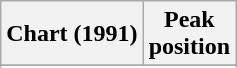<table class="wikitable plainrowheaders">
<tr>
<th scope="col">Chart (1991)</th>
<th scope="col">Peak<br>position</th>
</tr>
<tr>
</tr>
<tr>
</tr>
</table>
